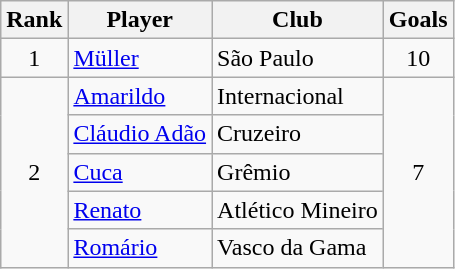<table class="wikitable">
<tr>
<th>Rank</th>
<th>Player</th>
<th>Club</th>
<th>Goals</th>
</tr>
<tr>
<td align=center>1</td>
<td><a href='#'>Müller</a></td>
<td>São Paulo</td>
<td align=center>10</td>
</tr>
<tr>
<td rowspan=5 align=center>2</td>
<td><a href='#'>Amarildo</a></td>
<td>Internacional</td>
<td rowspan=5 align=center>7</td>
</tr>
<tr>
<td><a href='#'>Cláudio Adão</a></td>
<td>Cruzeiro</td>
</tr>
<tr>
<td><a href='#'>Cuca</a></td>
<td>Grêmio</td>
</tr>
<tr>
<td><a href='#'>Renato</a></td>
<td>Atlético Mineiro</td>
</tr>
<tr>
<td><a href='#'>Romário</a></td>
<td>Vasco da Gama</td>
</tr>
</table>
